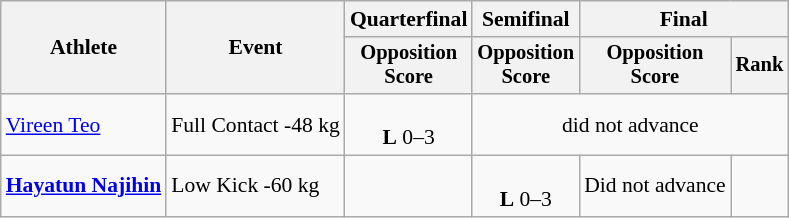<table class="wikitable" style="font-size:90%">
<tr align="center">
<th rowspan="2">Athlete</th>
<th rowspan="2">Event</th>
<th>Quarterfinal</th>
<th>Semifinal</th>
<th colspan="2">Final</th>
</tr>
<tr style="font-size:95%",  align="center">
<th>Opposition<br>Score</th>
<th>Opposition<br>Score</th>
<th>Opposition<br>Score</th>
<th>Rank</th>
</tr>
<tr align="center">
<td align="left"><a href='#'>Vireen Teo</a></td>
<td align="left">Full Contact -48 kg</td>
<td><br><strong>L</strong> 0–3</td>
<td colspan="3">did not advance</td>
</tr>
<tr align="center">
<td align="left"><strong><a href='#'>Hayatun Najihin</a></strong></td>
<td align="left">Low Kick -60 kg</td>
<td></td>
<td><br><strong>L</strong> 0–3</td>
<td>Did not advance</td>
<td></td>
</tr>
</table>
